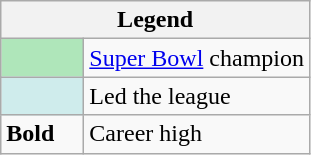<table class="wikitable mw-collapsible">
<tr>
<th colspan="2">Legend</th>
</tr>
<tr>
<td style="background:#afe6ba; width:3em;"></td>
<td><a href='#'>Super Bowl</a> champion</td>
</tr>
<tr>
<td style="background:#cfecec; width:3em;"></td>
<td>Led the league</td>
</tr>
<tr>
<td><strong>Bold</strong></td>
<td>Career high</td>
</tr>
</table>
